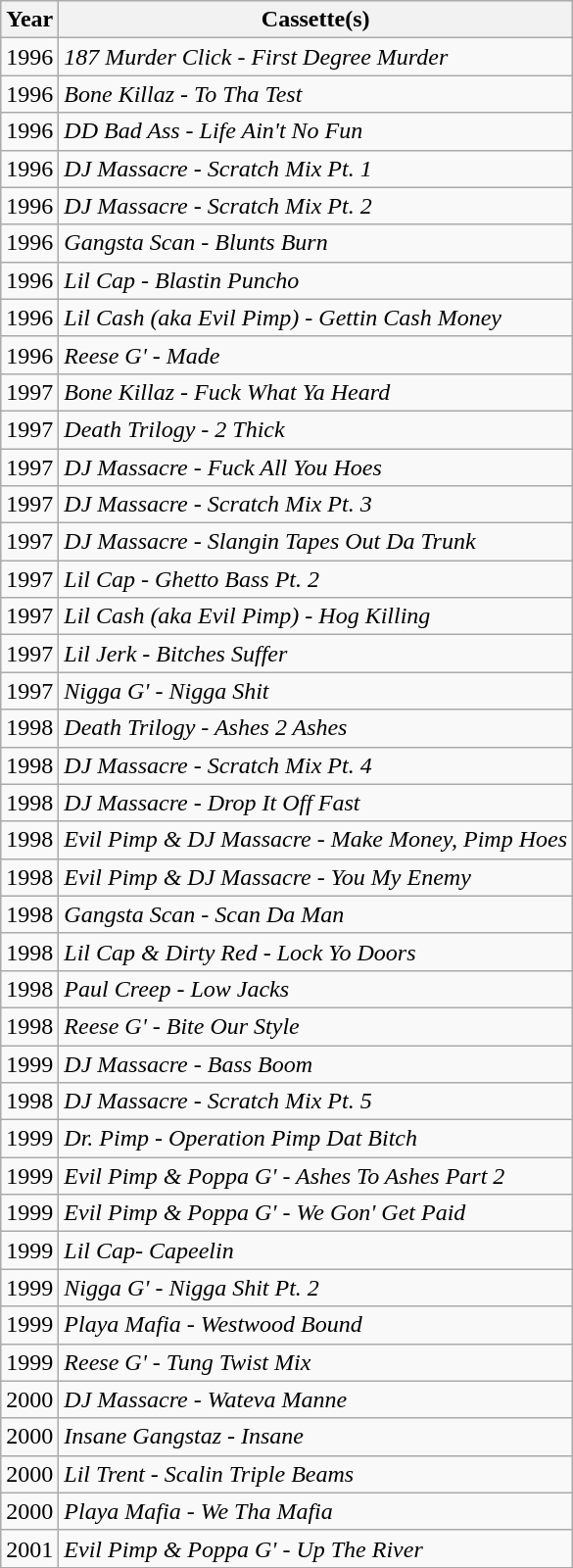<table class="wikitable">
<tr>
<th>Year</th>
<th>Cassette(s)</th>
</tr>
<tr>
<td>1996</td>
<td><em>187 Murder Click - First Degree Murder</em></td>
</tr>
<tr>
<td>1996</td>
<td><em>Bone Killaz - To Tha Test</em></td>
</tr>
<tr>
<td>1996</td>
<td><em>DD Bad Ass - Life Ain't No Fun</em></td>
</tr>
<tr>
<td>1996</td>
<td><em>DJ Massacre - Scratch Mix Pt. 1</em></td>
</tr>
<tr>
<td>1996</td>
<td><em>DJ Massacre - Scratch Mix Pt. 2</em></td>
</tr>
<tr>
<td>1996</td>
<td><em>Gangsta Scan - Blunts Burn</em></td>
</tr>
<tr>
<td>1996</td>
<td><em>Lil Cap - Blastin Puncho</em></td>
</tr>
<tr>
<td>1996</td>
<td><em>Lil Cash (aka Evil Pimp) - Gettin Cash Money</em></td>
</tr>
<tr>
<td>1996</td>
<td><em>Reese G' -  Made</em></td>
</tr>
<tr>
<td>1997</td>
<td><em>Bone Killaz - Fuck What Ya Heard</em></td>
</tr>
<tr>
<td>1997</td>
<td><em>Death Trilogy - 2 Thick</em></td>
</tr>
<tr>
<td>1997</td>
<td><em>DJ Massacre - Fuck All You Hoes</em></td>
</tr>
<tr>
<td>1997</td>
<td><em>DJ Massacre - Scratch Mix Pt. 3</em></td>
</tr>
<tr>
<td>1997</td>
<td><em>DJ Massacre - Slangin Tapes Out Da Trunk</em></td>
</tr>
<tr>
<td>1997</td>
<td><em>Lil Cap - Ghetto Bass Pt. 2</em></td>
</tr>
<tr>
<td>1997</td>
<td><em>Lil Cash (aka Evil Pimp) - Hog Killing</em></td>
</tr>
<tr>
<td>1997</td>
<td><em>Lil Jerk - Bitches Suffer</em></td>
</tr>
<tr>
<td>1997</td>
<td><em>Nigga G' - Nigga Shit</em></td>
</tr>
<tr>
<td>1998</td>
<td><em>Death Trilogy - Ashes 2 Ashes</em></td>
</tr>
<tr>
<td>1998</td>
<td><em>DJ Massacre - Scratch Mix Pt. 4</em></td>
</tr>
<tr>
<td>1998</td>
<td><em>DJ Massacre - Drop It Off Fast</em></td>
</tr>
<tr>
<td>1998</td>
<td><em>Evil Pimp & DJ Massacre - Make Money, Pimp Hoes</em></td>
</tr>
<tr>
<td>1998</td>
<td><em>Evil Pimp & DJ Massacre - You My Enemy</em></td>
</tr>
<tr>
<td>1998</td>
<td><em>Gangsta Scan - Scan Da Man</em></td>
</tr>
<tr>
<td>1998</td>
<td><em>Lil Cap & Dirty Red - Lock Yo Doors</em></td>
</tr>
<tr>
<td>1998</td>
<td><em>Paul Creep - Low Jacks</em></td>
</tr>
<tr>
<td>1998</td>
<td><em>Reese G' - Bite Our Style</em></td>
</tr>
<tr>
<td>1999</td>
<td><em>DJ Massacre - Bass Boom</em></td>
</tr>
<tr>
<td>1998</td>
<td><em>DJ Massacre - Scratch Mix Pt. 5</em></td>
</tr>
<tr>
<td>1999</td>
<td><em>Dr. Pimp - Operation Pimp Dat Bitch</em></td>
</tr>
<tr>
<td>1999</td>
<td><em>Evil Pimp & Poppa G' - Ashes To Ashes Part 2</em></td>
</tr>
<tr>
<td>1999</td>
<td><em>Evil Pimp & Poppa G' - We Gon' Get Paid</em></td>
</tr>
<tr>
<td>1999</td>
<td><em>Lil Cap- Capeelin</em></td>
</tr>
<tr>
<td>1999</td>
<td><em>Nigga G' - Nigga Shit Pt. 2</em></td>
</tr>
<tr>
<td>1999</td>
<td><em>Playa Mafia - Westwood Bound</em></td>
</tr>
<tr>
<td>1999</td>
<td><em>Reese G' - Tung Twist Mix</em></td>
</tr>
<tr>
<td>2000</td>
<td><em>DJ Massacre - Wateva Manne</em></td>
</tr>
<tr>
<td>2000</td>
<td><em>Insane Gangstaz - Insane</em></td>
</tr>
<tr>
<td>2000</td>
<td><em>Lil Trent - Scalin Triple Beams</em></td>
</tr>
<tr>
<td>2000</td>
<td><em>Playa Mafia - We Tha Mafia</em></td>
</tr>
<tr>
<td>2001</td>
<td><em>Evil Pimp & Poppa G' - Up The River</em></td>
</tr>
</table>
